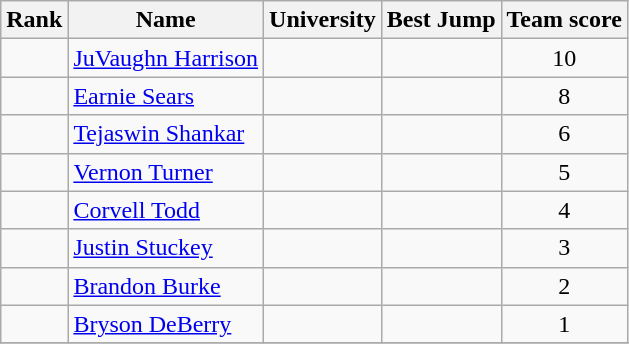<table class="wikitable sortable" style="text-align:center">
<tr>
<th>Rank</th>
<th>Name</th>
<th>University</th>
<th>Best Jump</th>
<th>Team score</th>
</tr>
<tr>
<td></td>
<td align=left> <a href='#'>JuVaughn Harrison</a></td>
<td></td>
<td><strong></strong></td>
<td>10</td>
</tr>
<tr>
<td></td>
<td align=left> <a href='#'>Earnie Sears</a></td>
<td></td>
<td><strong></strong></td>
<td>8</td>
</tr>
<tr>
<td></td>
<td align=left> <a href='#'>Tejaswin Shankar</a></td>
<td></td>
<td><strong></strong></td>
<td>6</td>
</tr>
<tr>
<td></td>
<td align=left> <a href='#'>Vernon Turner</a></td>
<td></td>
<td><strong></strong></td>
<td>5</td>
</tr>
<tr>
<td></td>
<td align=left> <a href='#'>Corvell Todd</a></td>
<td></td>
<td><strong></strong></td>
<td>4</td>
</tr>
<tr>
<td></td>
<td align=left> <a href='#'>Justin Stuckey</a></td>
<td></td>
<td><strong></strong></td>
<td>3</td>
</tr>
<tr>
<td></td>
<td align=left> <a href='#'>Brandon Burke</a></td>
<td></td>
<td><strong></strong></td>
<td>2</td>
</tr>
<tr>
<td></td>
<td align=left> <a href='#'>Bryson DeBerry</a></td>
<td></td>
<td><strong></strong></td>
<td>1</td>
</tr>
<tr>
</tr>
</table>
